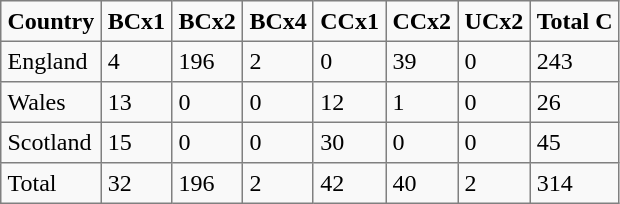<table border="1" cellpadding="4" cellspacing="0" border=" 1px #aaa solid" style="margin: 1em 1em 1em 0; background: #f9f9f9; border-collapse: collapse">
<tr>
<th>Country</th>
<th>BCx1</th>
<th>BCx2</th>
<th>BCx4</th>
<th>CCx1</th>
<th>CCx2</th>
<th>UCx2</th>
<th>Total C</th>
</tr>
<tr>
<td>England</td>
<td>4</td>
<td>196</td>
<td>2</td>
<td>0</td>
<td>39</td>
<td>0</td>
<td>243</td>
</tr>
<tr>
<td>Wales</td>
<td>13</td>
<td>0</td>
<td>0</td>
<td>12</td>
<td>1</td>
<td>0</td>
<td>26</td>
</tr>
<tr>
<td>Scotland</td>
<td>15</td>
<td>0</td>
<td>0</td>
<td>30</td>
<td>0</td>
<td>0</td>
<td>45</td>
</tr>
<tr>
<td>Total</td>
<td>32</td>
<td>196</td>
<td>2</td>
<td>42</td>
<td>40</td>
<td>2</td>
<td>314</td>
</tr>
</table>
